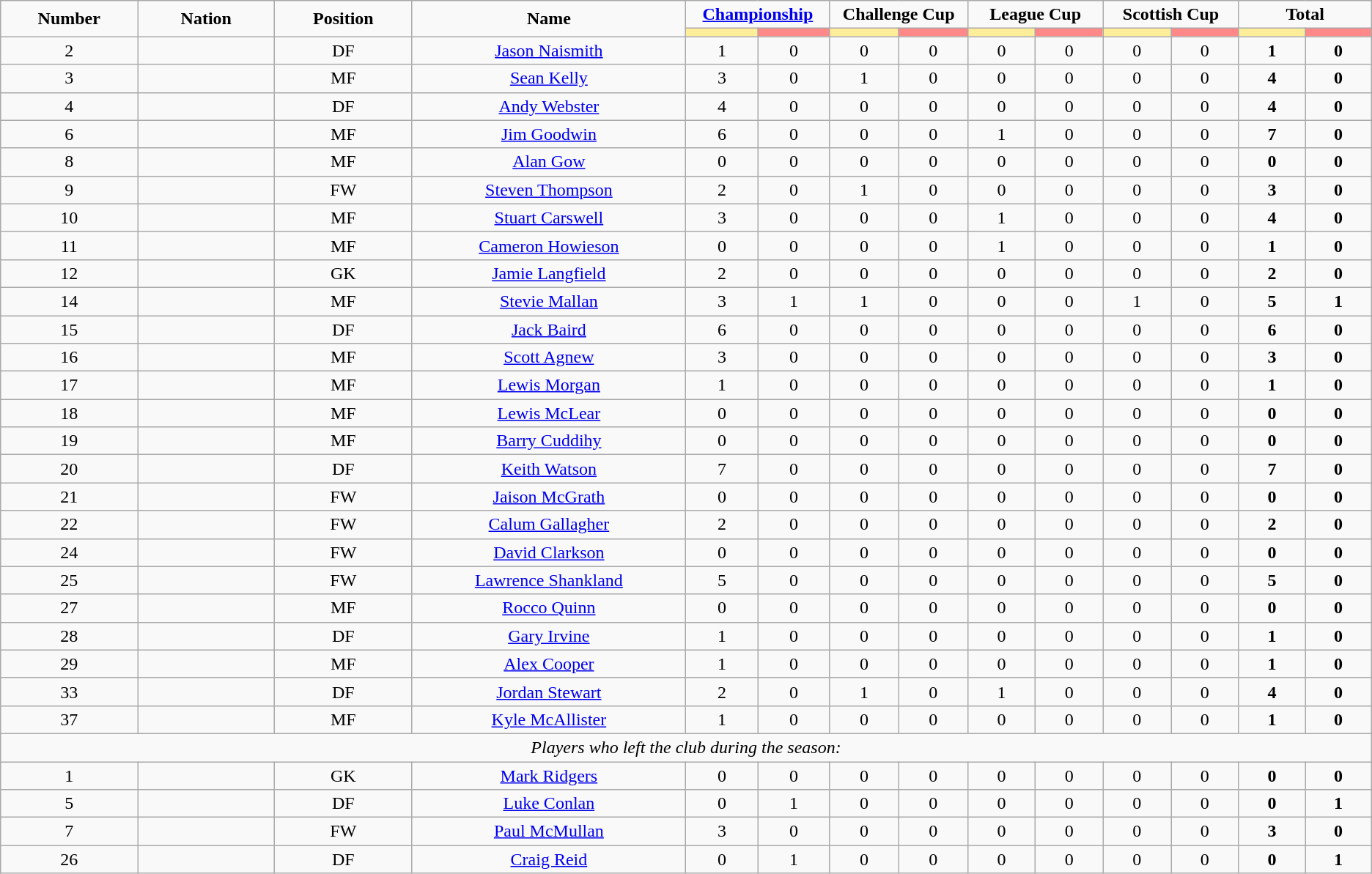<table class="wikitable" style="text-align:center;">
<tr style="text-align:center;">
<td rowspan="2"  style="width:10%; "><strong>Number</strong></td>
<td rowspan="2"  style="width:10%; "><strong>Nation</strong></td>
<td rowspan="2"  style="width:10%; "><strong>Position</strong></td>
<td rowspan="2"  style="width:20%; "><strong>Name</strong></td>
<td colspan="2"><strong><a href='#'>Championship</a></strong></td>
<td colspan="2"><strong>Challenge Cup</strong></td>
<td colspan="2"><strong>League Cup</strong></td>
<td colspan="2"><strong>Scottish Cup</strong></td>
<td colspan="2"><strong>Total </strong></td>
</tr>
<tr>
<th style="width:60px; background:#fe9;"></th>
<th style="width:60px; background:#ff8888;"></th>
<th style="width:60px; background:#fe9;"></th>
<th style="width:60px; background:#ff8888;"></th>
<th style="width:60px; background:#fe9;"></th>
<th style="width:60px; background:#ff8888;"></th>
<th style="width:60px; background:#fe9;"></th>
<th style="width:60px; background:#ff8888;"></th>
<th style="width:60px; background:#fe9;"></th>
<th style="width:60px; background:#ff8888;"></th>
</tr>
<tr>
<td>2</td>
<td></td>
<td>DF</td>
<td><a href='#'>Jason Naismith</a></td>
<td>1</td>
<td>0</td>
<td>0</td>
<td>0</td>
<td>0</td>
<td>0</td>
<td>0</td>
<td>0</td>
<td><strong>1</strong></td>
<td><strong>0</strong></td>
</tr>
<tr>
<td>3</td>
<td></td>
<td>MF</td>
<td><a href='#'>Sean Kelly</a></td>
<td>3</td>
<td>0</td>
<td>1</td>
<td>0</td>
<td>0</td>
<td>0</td>
<td>0</td>
<td>0</td>
<td><strong>4</strong></td>
<td><strong>0</strong></td>
</tr>
<tr>
<td>4</td>
<td></td>
<td>DF</td>
<td><a href='#'>Andy Webster</a></td>
<td>4</td>
<td>0</td>
<td>0</td>
<td>0</td>
<td>0</td>
<td>0</td>
<td>0</td>
<td>0</td>
<td><strong>4</strong></td>
<td><strong>0</strong></td>
</tr>
<tr>
<td>6</td>
<td></td>
<td>MF</td>
<td><a href='#'>Jim Goodwin</a></td>
<td>6</td>
<td>0</td>
<td>0</td>
<td>0</td>
<td>1</td>
<td>0</td>
<td>0</td>
<td>0</td>
<td><strong>7</strong></td>
<td><strong>0</strong></td>
</tr>
<tr>
<td>8</td>
<td></td>
<td>MF</td>
<td><a href='#'>Alan Gow</a></td>
<td>0</td>
<td>0</td>
<td>0</td>
<td>0</td>
<td>0</td>
<td>0</td>
<td>0</td>
<td>0</td>
<td><strong>0</strong></td>
<td><strong>0</strong></td>
</tr>
<tr>
<td>9</td>
<td></td>
<td>FW</td>
<td><a href='#'>Steven Thompson</a></td>
<td>2</td>
<td>0</td>
<td>1</td>
<td>0</td>
<td>0</td>
<td>0</td>
<td>0</td>
<td>0</td>
<td><strong>3</strong></td>
<td><strong>0</strong></td>
</tr>
<tr>
<td>10</td>
<td></td>
<td>MF</td>
<td><a href='#'>Stuart Carswell</a></td>
<td>3</td>
<td>0</td>
<td>0</td>
<td>0</td>
<td>1</td>
<td>0</td>
<td>0</td>
<td>0</td>
<td><strong>4</strong></td>
<td><strong>0</strong></td>
</tr>
<tr>
<td>11</td>
<td></td>
<td>MF</td>
<td><a href='#'>Cameron Howieson</a></td>
<td>0</td>
<td>0</td>
<td>0</td>
<td>0</td>
<td>1</td>
<td>0</td>
<td>0</td>
<td>0</td>
<td><strong>1</strong></td>
<td><strong>0</strong></td>
</tr>
<tr>
<td>12</td>
<td></td>
<td>GK</td>
<td><a href='#'>Jamie Langfield</a></td>
<td>2</td>
<td>0</td>
<td>0</td>
<td>0</td>
<td>0</td>
<td>0</td>
<td>0</td>
<td>0</td>
<td><strong>2</strong></td>
<td><strong>0</strong></td>
</tr>
<tr>
<td>14</td>
<td></td>
<td>MF</td>
<td><a href='#'>Stevie Mallan</a></td>
<td>3</td>
<td>1</td>
<td>1</td>
<td>0</td>
<td>0</td>
<td>0</td>
<td>1</td>
<td>0</td>
<td><strong>5</strong></td>
<td><strong>1</strong></td>
</tr>
<tr>
<td>15</td>
<td></td>
<td>DF</td>
<td><a href='#'>Jack Baird</a></td>
<td>6</td>
<td>0</td>
<td>0</td>
<td>0</td>
<td>0</td>
<td>0</td>
<td>0</td>
<td>0</td>
<td><strong>6</strong></td>
<td><strong>0</strong></td>
</tr>
<tr>
<td>16</td>
<td></td>
<td>MF</td>
<td><a href='#'>Scott Agnew</a></td>
<td>3</td>
<td>0</td>
<td>0</td>
<td>0</td>
<td>0</td>
<td>0</td>
<td>0</td>
<td>0</td>
<td><strong>3</strong></td>
<td><strong>0</strong></td>
</tr>
<tr>
<td>17</td>
<td></td>
<td>MF</td>
<td><a href='#'>Lewis Morgan</a></td>
<td>1</td>
<td>0</td>
<td>0</td>
<td>0</td>
<td>0</td>
<td>0</td>
<td>0</td>
<td>0</td>
<td><strong>1</strong></td>
<td><strong>0</strong></td>
</tr>
<tr>
<td>18</td>
<td></td>
<td>MF</td>
<td><a href='#'>Lewis McLear</a></td>
<td>0</td>
<td>0</td>
<td>0</td>
<td>0</td>
<td>0</td>
<td>0</td>
<td>0</td>
<td>0</td>
<td><strong>0</strong></td>
<td><strong>0</strong></td>
</tr>
<tr>
<td>19</td>
<td></td>
<td>MF</td>
<td><a href='#'>Barry Cuddihy</a></td>
<td>0</td>
<td>0</td>
<td>0</td>
<td>0</td>
<td>0</td>
<td>0</td>
<td>0</td>
<td>0</td>
<td><strong>0</strong></td>
<td><strong>0</strong></td>
</tr>
<tr>
<td>20</td>
<td></td>
<td>DF</td>
<td><a href='#'>Keith Watson</a></td>
<td>7</td>
<td>0</td>
<td>0</td>
<td>0</td>
<td>0</td>
<td>0</td>
<td>0</td>
<td>0</td>
<td><strong>7</strong></td>
<td><strong>0</strong></td>
</tr>
<tr>
<td>21</td>
<td></td>
<td>FW</td>
<td><a href='#'>Jaison McGrath</a></td>
<td>0</td>
<td>0</td>
<td>0</td>
<td>0</td>
<td>0</td>
<td>0</td>
<td>0</td>
<td>0</td>
<td><strong>0</strong></td>
<td><strong>0</strong></td>
</tr>
<tr>
<td>22</td>
<td></td>
<td>FW</td>
<td><a href='#'>Calum Gallagher</a></td>
<td>2</td>
<td>0</td>
<td>0</td>
<td>0</td>
<td>0</td>
<td>0</td>
<td>0</td>
<td>0</td>
<td><strong>2</strong></td>
<td><strong>0</strong></td>
</tr>
<tr>
<td>24</td>
<td></td>
<td>FW</td>
<td><a href='#'>David Clarkson</a></td>
<td>0</td>
<td>0</td>
<td>0</td>
<td>0</td>
<td>0</td>
<td>0</td>
<td>0</td>
<td>0</td>
<td><strong>0</strong></td>
<td><strong>0</strong></td>
</tr>
<tr>
<td>25</td>
<td></td>
<td>FW</td>
<td><a href='#'>Lawrence Shankland</a></td>
<td>5</td>
<td>0</td>
<td>0</td>
<td>0</td>
<td>0</td>
<td>0</td>
<td>0</td>
<td>0</td>
<td><strong>5</strong></td>
<td><strong>0</strong></td>
</tr>
<tr>
<td>27</td>
<td></td>
<td>MF</td>
<td><a href='#'>Rocco Quinn</a></td>
<td>0</td>
<td>0</td>
<td>0</td>
<td>0</td>
<td>0</td>
<td>0</td>
<td>0</td>
<td>0</td>
<td><strong>0</strong></td>
<td><strong>0</strong></td>
</tr>
<tr>
<td>28</td>
<td></td>
<td>DF</td>
<td><a href='#'>Gary Irvine</a></td>
<td>1</td>
<td>0</td>
<td>0</td>
<td>0</td>
<td>0</td>
<td>0</td>
<td>0</td>
<td>0</td>
<td><strong>1</strong></td>
<td><strong>0</strong></td>
</tr>
<tr>
<td>29</td>
<td></td>
<td>MF</td>
<td><a href='#'>Alex Cooper</a></td>
<td>1</td>
<td>0</td>
<td>0</td>
<td>0</td>
<td>0</td>
<td>0</td>
<td>0</td>
<td>0</td>
<td><strong>1</strong></td>
<td><strong>0</strong></td>
</tr>
<tr>
<td>33</td>
<td></td>
<td>DF</td>
<td><a href='#'>Jordan Stewart</a></td>
<td>2</td>
<td>0</td>
<td>1</td>
<td>0</td>
<td>1</td>
<td>0</td>
<td>0</td>
<td>0</td>
<td><strong>4</strong></td>
<td><strong>0</strong></td>
</tr>
<tr>
<td>37</td>
<td></td>
<td>MF</td>
<td><a href='#'>Kyle McAllister</a></td>
<td>1</td>
<td>0</td>
<td>0</td>
<td>0</td>
<td>0</td>
<td>0</td>
<td>0</td>
<td>0</td>
<td><strong>1</strong></td>
<td><strong>0</strong></td>
</tr>
<tr>
<td colspan="14"><em>Players who left the club during the season:</em></td>
</tr>
<tr>
<td>1</td>
<td></td>
<td>GK</td>
<td><a href='#'>Mark Ridgers</a></td>
<td>0</td>
<td>0</td>
<td>0</td>
<td>0</td>
<td>0</td>
<td>0</td>
<td>0</td>
<td>0</td>
<td><strong>0</strong></td>
<td><strong>0</strong></td>
</tr>
<tr>
<td>5</td>
<td></td>
<td>DF</td>
<td><a href='#'>Luke Conlan</a></td>
<td>0</td>
<td>1</td>
<td>0</td>
<td>0</td>
<td>0</td>
<td>0</td>
<td>0</td>
<td>0</td>
<td><strong>0</strong></td>
<td><strong>1</strong></td>
</tr>
<tr>
<td>7</td>
<td></td>
<td>FW</td>
<td><a href='#'>Paul McMullan</a></td>
<td>3</td>
<td>0</td>
<td>0</td>
<td>0</td>
<td>0</td>
<td>0</td>
<td>0</td>
<td>0</td>
<td><strong>3</strong></td>
<td><strong>0</strong></td>
</tr>
<tr>
<td>26</td>
<td></td>
<td>DF</td>
<td><a href='#'>Craig Reid</a></td>
<td>0</td>
<td>1</td>
<td>0</td>
<td>0</td>
<td>0</td>
<td>0</td>
<td>0</td>
<td>0</td>
<td><strong>0</strong></td>
<td><strong>1</strong></td>
</tr>
</table>
